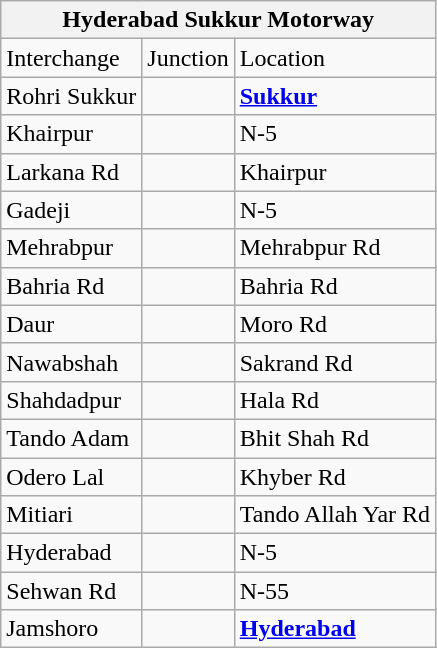<table class="wikitable">
<tr>
<th colspan="3">Hyderabad Sukkur Motorway</th>
</tr>
<tr>
<td>Interchange</td>
<td>Junction</td>
<td>Location</td>
</tr>
<tr>
<td>Rohri Sukkur</td>
<td></td>
<td> <strong><a href='#'>Sukkur</a></strong></td>
</tr>
<tr>
<td>Khairpur</td>
<td></td>
<td>N-5</td>
</tr>
<tr>
<td>Larkana Rd</td>
<td></td>
<td>Khairpur</td>
</tr>
<tr>
<td>Gadeji</td>
<td></td>
<td>N-5</td>
</tr>
<tr>
<td>Mehrabpur</td>
<td></td>
<td>Mehrabpur Rd</td>
</tr>
<tr>
<td>Bahria Rd</td>
<td></td>
<td>Bahria Rd</td>
</tr>
<tr>
<td>Daur</td>
<td></td>
<td>Moro Rd</td>
</tr>
<tr>
<td>Nawabshah</td>
<td></td>
<td>Sakrand Rd</td>
</tr>
<tr>
<td>Shahdadpur</td>
<td></td>
<td>Hala Rd</td>
</tr>
<tr>
<td>Tando Adam</td>
<td></td>
<td>Bhit Shah Rd</td>
</tr>
<tr>
<td>Odero Lal</td>
<td></td>
<td>Khyber Rd</td>
</tr>
<tr>
<td>Mitiari</td>
<td></td>
<td>Tando Allah Yar Rd</td>
</tr>
<tr>
<td>Hyderabad</td>
<td></td>
<td>N-5</td>
</tr>
<tr>
<td>Sehwan Rd</td>
<td></td>
<td>N-55</td>
</tr>
<tr>
<td>Jamshoro</td>
<td></td>
<td> <strong><a href='#'>Hyderabad</a></strong></td>
</tr>
</table>
